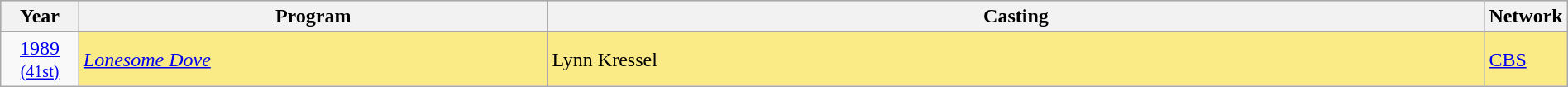<table class="wikitable" style="width:100%">
<tr bgcolor="#bebebe">
<th width="5%">Year</th>
<th width="30%">Program</th>
<th width="60%">Casting</th>
<th width="5%">Network</th>
</tr>
<tr>
<td rowspan=2 style="text-align:center"><a href='#'>1989</a><br><small><a href='#'>(41st)</a></small></td>
</tr>
<tr style="background:#FAEB86">
<td><em><a href='#'>Lonesome Dove</a></em></td>
<td>Lynn Kressel</td>
<td><a href='#'>CBS</a></td>
</tr>
</table>
